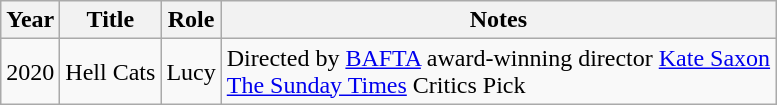<table class="wikitable">
<tr>
<th>Year</th>
<th>Title</th>
<th>Role</th>
<th>Notes</th>
</tr>
<tr>
<td>2020</td>
<td>Hell Cats</td>
<td>Lucy</td>
<td>Directed by <a href='#'>BAFTA</a> award-winning director <a href='#'>Kate Saxon</a><br><a href='#'>The Sunday Times</a> Critics Pick</td>
</tr>
</table>
